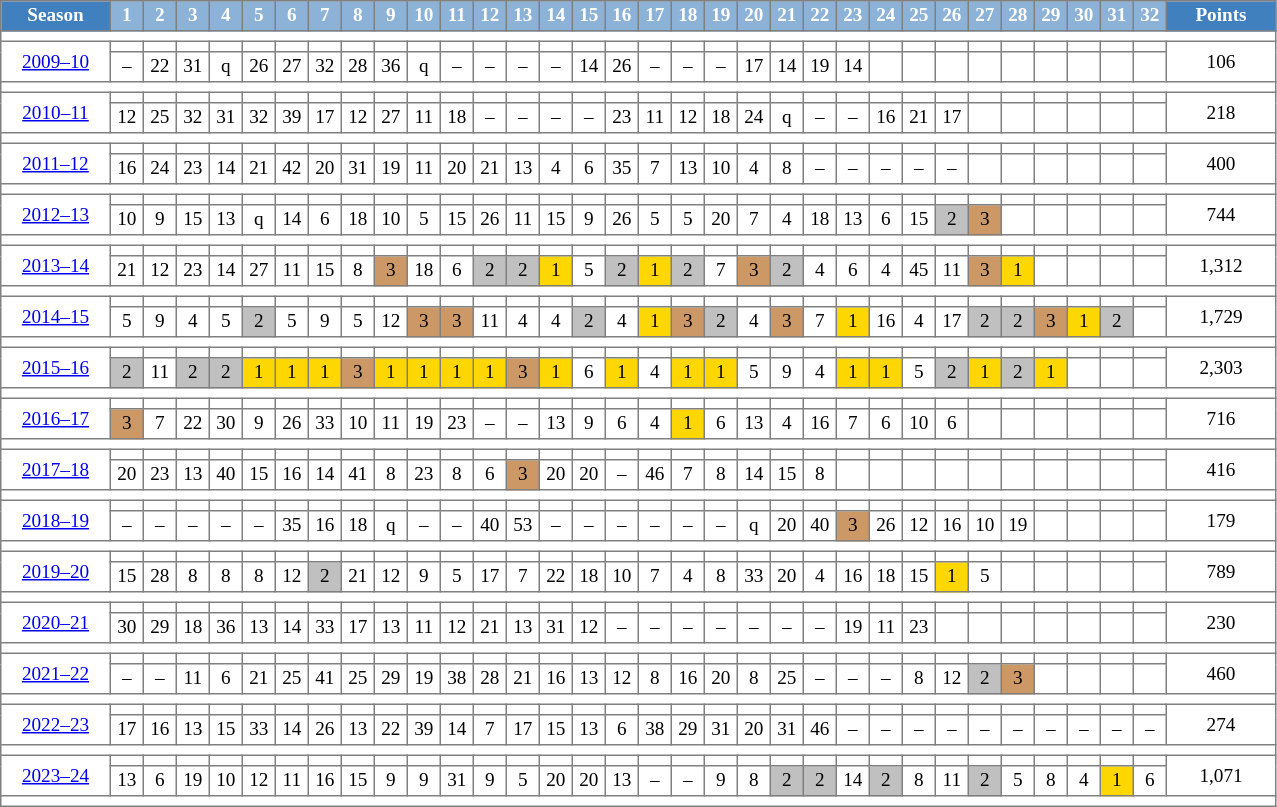<table cellpadding="3" cellspacing="0" border="1" style="background:#fff; font-size:80%; line-height:13px; border:gray solid 1px; border-collapse:collapse;">
<tr style="background:#ccc; text-align:center; color:white">
<td style="background:#4180be;" width="65px"><strong>Season</strong></td>
<td style="background:#8CB2D8;" width="15px"><strong>1</strong></td>
<td style="background:#8CB2D8;" width="15px"><strong>2</strong></td>
<td style="background:#8CB2D8;" width="15px"><strong>3</strong></td>
<td style="background:#8CB2D8;" width="15px"><strong>4</strong></td>
<td style="background:#8CB2D8;" width="15px"><strong>5</strong></td>
<td style="background:#8CB2D8;" width="15px"><strong>6</strong></td>
<td style="background:#8CB2D8;" width="15px"><strong>7</strong></td>
<td style="background:#8CB2D8;" width="15px"><strong>8</strong></td>
<td style="background:#8CB2D8;" width="15px"><strong>9</strong></td>
<td style="background:#8CB2D8;" width="15px"><strong>10</strong></td>
<td style="background:#8CB2D8;" width="15px"><strong>11</strong></td>
<td style="background:#8CB2D8;" width="15px"><strong>12</strong></td>
<td style="background:#8CB2D8;" width="15px"><strong>13</strong></td>
<td style="background:#8CB2D8;" width="15px"><strong>14</strong></td>
<td style="background:#8CB2D8;" width="15px"><strong>15</strong></td>
<td style="background:#8CB2D8;" width="15px"><strong>16</strong></td>
<td style="background:#8CB2D8;" width="15px"><strong>17</strong></td>
<td style="background:#8CB2D8;" width="15px"><strong>18</strong></td>
<td style="background:#8CB2D8;" width="15px"><strong>19</strong></td>
<td style="background:#8CB2D8;" width="15px"><strong>20</strong></td>
<td style="background:#8CB2D8;" width="15px"><strong>21</strong></td>
<td style="background:#8CB2D8;" width="15px"><strong>22</strong></td>
<td style="background:#8CB2D8;" width="15px"><strong>23</strong></td>
<td style="background:#8CB2D8;" width="15px"><strong>24</strong></td>
<td style="background:#8CB2D8;" width="15px"><strong>25</strong></td>
<td style="background:#8CB2D8;" width="15px"><strong>26</strong></td>
<td style="background:#8CB2D8;" width="15px"><strong>27</strong></td>
<td style="background:#8CB2D8;" width="15px"><strong>28</strong></td>
<td style="background:#8CB2D8;" width="15px"><strong>29</strong></td>
<td style="background:#8CB2D8;" width="15px"><strong>30</strong></td>
<td style="background:#8CB2D8;" width="15px"><strong>31</strong></td>
<td style="background:#8CB2D8;" width="15px"><strong>32</strong></td>
<td style="background:#4180be;" width="30px"><strong>Points</strong></td>
</tr>
<tr>
<td colspan=34></td>
</tr>
<tr align=center>
<td rowspan="2" style="width:66px;"><a href='#'>2009–10</a></td>
<th></th>
<th></th>
<th></th>
<th></th>
<th></th>
<th></th>
<th></th>
<th></th>
<th></th>
<th></th>
<th></th>
<th></th>
<th></th>
<th></th>
<th></th>
<th></th>
<th></th>
<th></th>
<th></th>
<th></th>
<th></th>
<th></th>
<th></th>
<th></th>
<th></th>
<th></th>
<th></th>
<th></th>
<th></th>
<th></th>
<th></th>
<th></th>
<td rowspan="2" style="width:66px;">106</td>
</tr>
<tr align=center>
<td>–</td>
<td>22</td>
<td>31</td>
<td>q</td>
<td>26</td>
<td>27</td>
<td>32</td>
<td>28</td>
<td>36</td>
<td>q</td>
<td>–</td>
<td>–</td>
<td>–</td>
<td>–</td>
<td>14</td>
<td>26</td>
<td>–</td>
<td>–</td>
<td>–</td>
<td>17</td>
<td>14</td>
<td>19</td>
<td>14</td>
<td></td>
<td></td>
<td></td>
<td></td>
<td></td>
<td></td>
<td></td>
<td></td>
<td></td>
</tr>
<tr>
<td colspan=34></td>
</tr>
<tr align=center>
<td rowspan="2" style="width:66px;"><a href='#'>2010–11</a></td>
<th></th>
<th></th>
<th></th>
<th></th>
<th></th>
<th></th>
<th></th>
<th></th>
<th></th>
<th></th>
<th></th>
<th></th>
<th></th>
<th></th>
<th></th>
<th></th>
<th></th>
<th></th>
<th></th>
<th></th>
<th></th>
<th></th>
<th></th>
<th></th>
<th></th>
<th></th>
<th></th>
<th></th>
<th></th>
<th></th>
<th></th>
<th></th>
<td rowspan="2" style="width:66px;">218</td>
</tr>
<tr align=center>
<td>12</td>
<td>25</td>
<td>32</td>
<td>31</td>
<td>32</td>
<td>39</td>
<td>17</td>
<td>12</td>
<td>27</td>
<td>11</td>
<td>18</td>
<td>–</td>
<td>–</td>
<td>–</td>
<td>–</td>
<td>23</td>
<td>11</td>
<td>12</td>
<td>18</td>
<td>24</td>
<td>q</td>
<td>–</td>
<td>–</td>
<td>16</td>
<td>21</td>
<td>17</td>
<td></td>
<td></td>
<td></td>
<td></td>
<td></td>
<td></td>
</tr>
<tr>
<td colspan=34></td>
</tr>
<tr align=center>
<td rowspan="2" style="width:66px;"><a href='#'>2011–12</a></td>
<th></th>
<th></th>
<th></th>
<th></th>
<th></th>
<th></th>
<th></th>
<th></th>
<th></th>
<th></th>
<th></th>
<th></th>
<th></th>
<th></th>
<th></th>
<th></th>
<th></th>
<th></th>
<th></th>
<th></th>
<th></th>
<th></th>
<th></th>
<th></th>
<th></th>
<th></th>
<th></th>
<th></th>
<th></th>
<th></th>
<th></th>
<th></th>
<td rowspan="2" style="width:66px;">400</td>
</tr>
<tr align=center>
<td>16</td>
<td>24</td>
<td>23</td>
<td>14</td>
<td>21</td>
<td>42</td>
<td>20</td>
<td>31</td>
<td>19</td>
<td>11</td>
<td>20</td>
<td>21</td>
<td>13</td>
<td>4</td>
<td>6</td>
<td>35</td>
<td>7</td>
<td>13</td>
<td>10</td>
<td>4</td>
<td>8</td>
<td>–</td>
<td>–</td>
<td>–</td>
<td>–</td>
<td>–</td>
<td></td>
<td></td>
<td></td>
<td></td>
<td></td>
<td></td>
</tr>
<tr>
<td colspan=34></td>
</tr>
<tr align=center>
<td rowspan="2" style="width:66px;"><a href='#'>2012–13</a></td>
<th></th>
<th></th>
<th></th>
<th></th>
<th></th>
<th></th>
<th></th>
<th></th>
<th></th>
<th></th>
<th></th>
<th></th>
<th></th>
<th></th>
<th></th>
<th></th>
<th></th>
<th></th>
<th></th>
<th></th>
<th></th>
<th></th>
<th></th>
<th></th>
<th></th>
<th></th>
<th></th>
<th></th>
<th></th>
<th></th>
<th></th>
<th></th>
<td rowspan="2" style="width:66px;">744</td>
</tr>
<tr align=center>
<td>10</td>
<td>9</td>
<td>15</td>
<td>13</td>
<td>q</td>
<td>14</td>
<td>6</td>
<td>18</td>
<td>10</td>
<td>5</td>
<td>15</td>
<td>26</td>
<td>11</td>
<td>15</td>
<td>9</td>
<td>26</td>
<td>5</td>
<td>5</td>
<td>20</td>
<td>7</td>
<td>4</td>
<td>18</td>
<td>13</td>
<td>6</td>
<td>15</td>
<td style="background:silver;">2</td>
<td style="background:#c96;">3</td>
<td></td>
<td></td>
<td></td>
<td></td>
<td></td>
</tr>
<tr>
<td colspan=34></td>
</tr>
<tr align=center>
<td rowspan="2" style="width:66px;"><a href='#'>2013–14</a></td>
<th></th>
<th></th>
<th></th>
<th></th>
<th></th>
<th></th>
<th></th>
<th></th>
<th></th>
<th></th>
<th></th>
<th></th>
<th></th>
<th></th>
<th></th>
<th></th>
<th></th>
<th></th>
<th></th>
<th></th>
<th></th>
<th></th>
<th></th>
<th></th>
<th></th>
<th></th>
<th></th>
<th></th>
<th></th>
<th></th>
<th></th>
<th></th>
<td rowspan="2" style="width:66px;">1,312</td>
</tr>
<tr align=center>
<td>21</td>
<td>12</td>
<td>23</td>
<td>14</td>
<td>27</td>
<td>11</td>
<td>15</td>
<td>8</td>
<td style="background:#c96;">3</td>
<td>18</td>
<td>6</td>
<td style="background:silver;">2</td>
<td style="background:silver;">2</td>
<td bgcolor=gold>1</td>
<td>5</td>
<td style="background:silver;">2</td>
<td bgcolor=gold>1</td>
<td style="background:silver;">2</td>
<td>7</td>
<td style="background:#c96;">3</td>
<td style="background:silver;">2</td>
<td>4</td>
<td>6</td>
<td>4</td>
<td>45</td>
<td>11</td>
<td style="background:#c96;">3</td>
<td bgcolor=gold>1</td>
<td></td>
<td></td>
<td></td>
<td></td>
</tr>
<tr>
<td colspan=34></td>
</tr>
<tr align=center>
<td rowspan="2" style="width:66px;"><a href='#'>2014–15</a></td>
<th></th>
<th></th>
<th></th>
<th></th>
<th></th>
<th></th>
<th></th>
<th></th>
<th></th>
<th></th>
<th></th>
<th></th>
<th></th>
<th></th>
<th></th>
<th></th>
<th></th>
<th></th>
<th></th>
<th></th>
<th></th>
<th></th>
<th></th>
<th></th>
<th></th>
<th></th>
<th></th>
<th></th>
<th></th>
<th></th>
<th></th>
<th></th>
<td rowspan="2" style="width:66px;">1,729</td>
</tr>
<tr align=center>
<td>5</td>
<td>9</td>
<td>4</td>
<td>5</td>
<td style="background:silver;">2</td>
<td>5</td>
<td>9</td>
<td>5</td>
<td>12</td>
<td style="background:#c96;">3</td>
<td style="background:#c96;">3</td>
<td>11</td>
<td>4</td>
<td>4</td>
<td style="background:silver;">2</td>
<td>4</td>
<td bgcolor=gold>1</td>
<td style="background:#c96;">3</td>
<td style="background:silver;">2</td>
<td>4</td>
<td style="background:#c96;">3</td>
<td>7</td>
<td bgcolor=gold>1</td>
<td>16</td>
<td>4</td>
<td>17</td>
<td style="background:silver;">2</td>
<td style="background:silver;">2</td>
<td style="background:#c96;">3</td>
<td bgcolor=gold>1</td>
<td style="background:silver;">2</td>
<td></td>
</tr>
<tr>
<td colspan=34></td>
</tr>
<tr align=center>
<td rowspan="2" style="width:66px;"><a href='#'>2015–16</a></td>
<th></th>
<th></th>
<th></th>
<th></th>
<th></th>
<th></th>
<th></th>
<th></th>
<th></th>
<th></th>
<th></th>
<th></th>
<th></th>
<th></th>
<th></th>
<th></th>
<th></th>
<th></th>
<th></th>
<th></th>
<th></th>
<th></th>
<th></th>
<th></th>
<th></th>
<th></th>
<th></th>
<th></th>
<th></th>
<th></th>
<th></th>
<th></th>
<td rowspan="2" style="width:66px;">2,303</td>
</tr>
<tr align=center>
<td style="background:silver;">2</td>
<td>11</td>
<td style="background:silver;">2</td>
<td style="background:silver;">2</td>
<td bgcolor=gold>1</td>
<td bgcolor=gold>1</td>
<td bgcolor=gold>1</td>
<td style="background:#c96;">3</td>
<td bgcolor=gold>1</td>
<td bgcolor=gold>1</td>
<td bgcolor=gold>1</td>
<td bgcolor=gold>1</td>
<td style="background:#c96;">3</td>
<td bgcolor=gold>1</td>
<td>6</td>
<td bgcolor=gold>1</td>
<td>4</td>
<td bgcolor=gold>1</td>
<td bgcolor=gold>1</td>
<td>5</td>
<td>9</td>
<td>4</td>
<td bgcolor=gold>1</td>
<td bgcolor=gold>1</td>
<td>5</td>
<td style="background:silver;">2</td>
<td bgcolor=gold>1</td>
<td style="background:silver;">2</td>
<td bgcolor=gold>1</td>
<td></td>
<td></td>
<td></td>
</tr>
<tr>
<td colspan=34></td>
</tr>
<tr align=center>
<td rowspan="2" style="width:66px;"><a href='#'>2016–17</a></td>
<th></th>
<th></th>
<th></th>
<th></th>
<th></th>
<th></th>
<th></th>
<th></th>
<th></th>
<th></th>
<th></th>
<th></th>
<th></th>
<th></th>
<th></th>
<th></th>
<th></th>
<th></th>
<th></th>
<th></th>
<th></th>
<th></th>
<th></th>
<th></th>
<th></th>
<th></th>
<th></th>
<th></th>
<th></th>
<th></th>
<th></th>
<th></th>
<td rowspan="2" style="width:66px;">716</td>
</tr>
<tr align=center>
<td style="background:#c96;">3</td>
<td>7</td>
<td>22</td>
<td>30</td>
<td>9</td>
<td>26</td>
<td>33</td>
<td>10</td>
<td>11</td>
<td>19</td>
<td>23</td>
<td>–</td>
<td>–</td>
<td>13</td>
<td>9</td>
<td>6</td>
<td>4</td>
<td bgcolor=gold>1</td>
<td>6</td>
<td>13</td>
<td>4</td>
<td>16</td>
<td>7</td>
<td>6</td>
<td>10</td>
<td>6</td>
<td></td>
<td></td>
<td></td>
<td></td>
<td></td>
<td></td>
</tr>
<tr>
<td colspan=34></td>
</tr>
<tr align=center>
<td rowspan="2" style="width:66px;"><a href='#'>2017–18</a></td>
<th></th>
<th></th>
<th></th>
<th></th>
<th></th>
<th></th>
<th></th>
<th></th>
<th></th>
<th></th>
<th></th>
<th></th>
<th></th>
<th></th>
<th></th>
<th></th>
<th></th>
<th></th>
<th></th>
<th></th>
<th></th>
<th></th>
<th></th>
<th></th>
<th></th>
<th></th>
<th></th>
<th></th>
<th></th>
<th></th>
<th></th>
<th></th>
<td rowspan="2" style="width:66px;">416</td>
</tr>
<tr align=center>
<td>20</td>
<td>23</td>
<td>13</td>
<td>40</td>
<td>15</td>
<td>16</td>
<td>14</td>
<td>41</td>
<td>8</td>
<td>23</td>
<td>8</td>
<td>6</td>
<td style="background:#c96;">3</td>
<td>20</td>
<td>20</td>
<td>–</td>
<td>46</td>
<td>7</td>
<td>8</td>
<td>14</td>
<td>15</td>
<td>8</td>
<td></td>
<td></td>
<td></td>
<td></td>
<td></td>
<td></td>
<td></td>
<td></td>
<td></td>
<td></td>
</tr>
<tr>
<td colspan=34></td>
</tr>
<tr align=center>
<td rowspan="2" style="width:66px;"><a href='#'>2018–19</a></td>
<th></th>
<th></th>
<th></th>
<th></th>
<th></th>
<th></th>
<th></th>
<th></th>
<th></th>
<th></th>
<th></th>
<th></th>
<th></th>
<th></th>
<th></th>
<th></th>
<th></th>
<th></th>
<th></th>
<th></th>
<th></th>
<th></th>
<th></th>
<th></th>
<th></th>
<th></th>
<th></th>
<th></th>
<th></th>
<th></th>
<th></th>
<th></th>
<td rowspan="2" style="width:66px;">179</td>
</tr>
<tr align=center>
<td>–</td>
<td>–</td>
<td>–</td>
<td>–</td>
<td>–</td>
<td>35</td>
<td>16</td>
<td>18</td>
<td>q</td>
<td>–</td>
<td>–</td>
<td>40</td>
<td>53</td>
<td>–</td>
<td>–</td>
<td>–</td>
<td>–</td>
<td>–</td>
<td>–</td>
<td>q</td>
<td>20</td>
<td>40</td>
<td style="background:#c96;">3</td>
<td>26</td>
<td>12</td>
<td>16</td>
<td>10</td>
<td>19</td>
<td></td>
<td></td>
<td></td>
<td></td>
</tr>
<tr>
<td colspan=34></td>
</tr>
<tr align=center>
<td rowspan="2" style="width:66px;"><a href='#'>2019–20</a></td>
<th></th>
<th></th>
<th></th>
<th></th>
<th></th>
<th></th>
<th></th>
<th></th>
<th></th>
<th></th>
<th></th>
<th></th>
<th></th>
<th></th>
<th></th>
<th></th>
<th></th>
<th></th>
<th></th>
<th></th>
<th></th>
<th></th>
<th></th>
<th></th>
<th></th>
<th></th>
<th></th>
<th></th>
<th></th>
<th></th>
<th></th>
<th></th>
<td rowspan="2" style="width:66px;">789</td>
</tr>
<tr align=center>
<td>15</td>
<td>28</td>
<td>8</td>
<td>8</td>
<td>8</td>
<td>12</td>
<td style="background:silver;">2</td>
<td>21</td>
<td>12</td>
<td>9</td>
<td>5</td>
<td>17</td>
<td>7</td>
<td>22</td>
<td>18</td>
<td>10</td>
<td>7</td>
<td>4</td>
<td>8</td>
<td>33</td>
<td>20</td>
<td>4</td>
<td>16</td>
<td>18</td>
<td>15</td>
<td bgcolor=gold>1</td>
<td>5</td>
<td></td>
<td></td>
<td></td>
<td></td>
<td></td>
</tr>
<tr>
<td colspan=34></td>
</tr>
<tr align=center>
<td rowspan="2" style="width:66px;"><a href='#'>2020–21</a></td>
<th></th>
<th></th>
<th></th>
<th></th>
<th></th>
<th></th>
<th></th>
<th></th>
<th></th>
<th></th>
<th></th>
<th></th>
<th></th>
<th></th>
<th></th>
<th></th>
<th></th>
<th></th>
<th></th>
<th></th>
<th></th>
<th></th>
<th></th>
<th></th>
<th></th>
<th></th>
<th></th>
<th></th>
<th></th>
<th></th>
<th></th>
<th></th>
<td rowspan="2" style="width:66px;">230</td>
</tr>
<tr align=center>
<td>30</td>
<td>29</td>
<td>18</td>
<td>36</td>
<td>13</td>
<td>14</td>
<td>33</td>
<td>17</td>
<td>13</td>
<td>11</td>
<td>12</td>
<td>21</td>
<td>13</td>
<td>31</td>
<td>12</td>
<td>–</td>
<td>–</td>
<td>–</td>
<td>–</td>
<td>–</td>
<td>–</td>
<td>–</td>
<td>19</td>
<td>11</td>
<td>23</td>
<td></td>
<td></td>
<td></td>
<td></td>
<td></td>
<td></td>
<td></td>
</tr>
<tr>
<td colspan=34></td>
</tr>
<tr align=center>
<td rowspan="2" style="width:66px;"><a href='#'>2021–22</a></td>
<th></th>
<th></th>
<th></th>
<th></th>
<th></th>
<th></th>
<th></th>
<th></th>
<th></th>
<th></th>
<th></th>
<th></th>
<th></th>
<th></th>
<th></th>
<th></th>
<th></th>
<th></th>
<th></th>
<th></th>
<th></th>
<th></th>
<th></th>
<th></th>
<th></th>
<th></th>
<th></th>
<th></th>
<th></th>
<th></th>
<th></th>
<th></th>
<td rowspan="2" style="width:66px;">460</td>
</tr>
<tr align=center>
<td>–</td>
<td>–</td>
<td>11</td>
<td>6</td>
<td>21</td>
<td>25</td>
<td>41</td>
<td>25</td>
<td>29</td>
<td>19</td>
<td>38</td>
<td>28</td>
<td>21</td>
<td>16</td>
<td>13</td>
<td>12</td>
<td>8</td>
<td>16</td>
<td>20</td>
<td>8</td>
<td>25</td>
<td>–</td>
<td>–</td>
<td>–</td>
<td>8</td>
<td>12</td>
<td style="background:silver;">2</td>
<td style="background:#c96;">3</td>
<td></td>
<td></td>
<td></td>
<td></td>
</tr>
<tr>
<td colspan=34></td>
</tr>
<tr align=center>
<td rowspan="2" style="width:66px;"><a href='#'>2022–23</a></td>
<th></th>
<th></th>
<th></th>
<th></th>
<th></th>
<th></th>
<th></th>
<th></th>
<th></th>
<th></th>
<th></th>
<th></th>
<th></th>
<th></th>
<th></th>
<th></th>
<th></th>
<th></th>
<th></th>
<th></th>
<th></th>
<th></th>
<th></th>
<th></th>
<th></th>
<th></th>
<th></th>
<th></th>
<th></th>
<th></th>
<th></th>
<th></th>
<td rowspan="2" style="width:66px;">274</td>
</tr>
<tr align=center>
<td>17</td>
<td>16</td>
<td>13</td>
<td>15</td>
<td>33</td>
<td>14</td>
<td>26</td>
<td>13</td>
<td>22</td>
<td>39</td>
<td>14</td>
<td>7</td>
<td>17</td>
<td>15</td>
<td>13</td>
<td>6</td>
<td>38</td>
<td>29</td>
<td>31</td>
<td>20</td>
<td>31</td>
<td>46</td>
<td>–</td>
<td>–</td>
<td>–</td>
<td>–</td>
<td>–</td>
<td>–</td>
<td>–</td>
<td>–</td>
<td>–</td>
<td>–</td>
</tr>
<tr>
<td colspan=34></td>
</tr>
<tr align=center>
<td rowspan="2" style="width:66px;"><a href='#'>2023–24</a></td>
<th></th>
<th></th>
<th></th>
<th></th>
<th></th>
<th></th>
<th></th>
<th></th>
<th></th>
<th></th>
<th></th>
<th></th>
<th></th>
<th></th>
<th></th>
<th></th>
<th></th>
<th></th>
<th></th>
<th></th>
<th></th>
<th></th>
<th></th>
<th></th>
<th></th>
<th></th>
<th></th>
<th></th>
<th></th>
<th></th>
<th></th>
<th></th>
<td rowspan="2" style="width:66px;">1,071</td>
</tr>
<tr align=center>
<td>13</td>
<td>6</td>
<td>19</td>
<td>10</td>
<td>12</td>
<td>11</td>
<td>16</td>
<td>15</td>
<td>9</td>
<td>9</td>
<td>31</td>
<td>9</td>
<td>5</td>
<td>20</td>
<td>20</td>
<td>13</td>
<td>–</td>
<td>–</td>
<td>9</td>
<td>8</td>
<td style="background:silver;">2</td>
<td style="background:silver;">2</td>
<td>14</td>
<td style="background:silver;">2</td>
<td>8</td>
<td>11</td>
<td style="background:silver;">2</td>
<td>5</td>
<td>8</td>
<td>4</td>
<td bgcolor=gold>1</td>
<td>6</td>
</tr>
<tr>
<th colspan="34"></th>
</tr>
</table>
